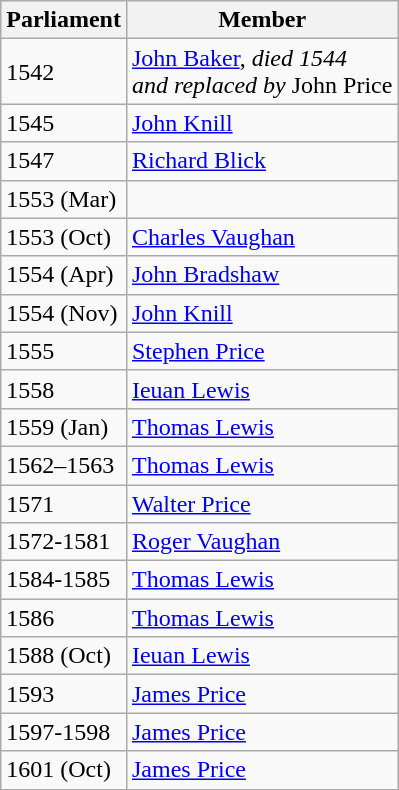<table class="wikitable">
<tr>
<th>Parliament</th>
<th>Member</th>
</tr>
<tr>
<td>1542</td>
<td><a href='#'>John Baker</a>, <em>died 1544 <br> and  replaced by</em> John Price </td>
</tr>
<tr>
<td>1545</td>
<td><a href='#'>John Knill</a></td>
</tr>
<tr>
<td>1547</td>
<td><a href='#'>Richard Blick</a></td>
</tr>
<tr>
<td>1553 (Mar)</td>
<td></td>
</tr>
<tr>
<td>1553 (Oct)</td>
<td><a href='#'>Charles Vaughan</a></td>
</tr>
<tr>
<td>1554 (Apr)</td>
<td><a href='#'>John Bradshaw</a></td>
</tr>
<tr>
<td>1554 (Nov)</td>
<td><a href='#'>John Knill</a></td>
</tr>
<tr>
<td>1555</td>
<td><a href='#'>Stephen Price</a></td>
</tr>
<tr>
<td>1558</td>
<td><a href='#'>Ieuan Lewis</a></td>
</tr>
<tr>
<td>1559 (Jan)</td>
<td><a href='#'>Thomas Lewis</a></td>
</tr>
<tr>
<td>1562–1563</td>
<td><a href='#'>Thomas Lewis</a></td>
</tr>
<tr>
<td>1571</td>
<td><a href='#'>Walter Price</a></td>
</tr>
<tr>
<td>1572-1581</td>
<td><a href='#'>Roger Vaughan</a></td>
</tr>
<tr>
<td>1584-1585</td>
<td><a href='#'>Thomas Lewis</a></td>
</tr>
<tr>
<td>1586</td>
<td><a href='#'>Thomas Lewis</a></td>
</tr>
<tr>
<td>1588 (Oct)</td>
<td><a href='#'>Ieuan Lewis</a></td>
</tr>
<tr>
<td>1593</td>
<td><a href='#'>James Price</a></td>
</tr>
<tr>
<td>1597-1598</td>
<td><a href='#'>James Price</a></td>
</tr>
<tr>
<td>1601 (Oct)</td>
<td><a href='#'>James Price</a></td>
</tr>
</table>
